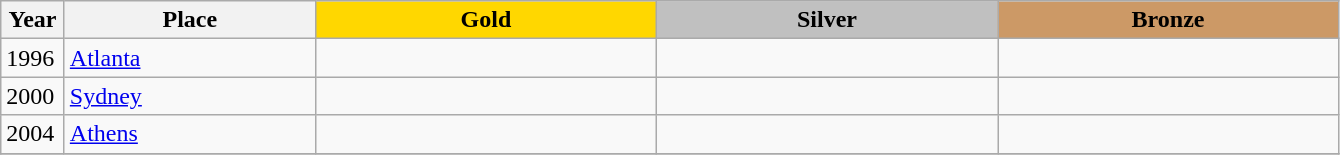<table class="wikitable">
<tr>
<th width="35">Year</th>
<th width="160">Place</th>
<th style="background:gold" width="220">Gold</th>
<th style="background:silver" width="220">Silver</th>
<th style="background:#cc9966" width="220">Bronze</th>
</tr>
<tr>
<td>1996</td>
<td> <a href='#'>Atlanta</a></td>
<td></td>
<td></td>
<td></td>
</tr>
<tr>
<td>2000</td>
<td> <a href='#'>Sydney</a></td>
<td></td>
<td></td>
<td></td>
</tr>
<tr>
<td>2004</td>
<td> <a href='#'>Athens</a></td>
<td></td>
<td></td>
<td></td>
</tr>
<tr>
</tr>
</table>
